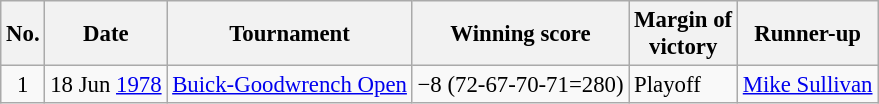<table class="wikitable" style="font-size:95%;">
<tr>
<th>No.</th>
<th>Date</th>
<th>Tournament</th>
<th>Winning score</th>
<th>Margin of<br>victory</th>
<th>Runner-up</th>
</tr>
<tr>
<td align=center>1</td>
<td align=right>18 Jun <a href='#'>1978</a></td>
<td><a href='#'>Buick-Goodwrench Open</a></td>
<td>−8 (72-67-70-71=280)</td>
<td>Playoff</td>
<td> <a href='#'>Mike Sullivan</a></td>
</tr>
</table>
